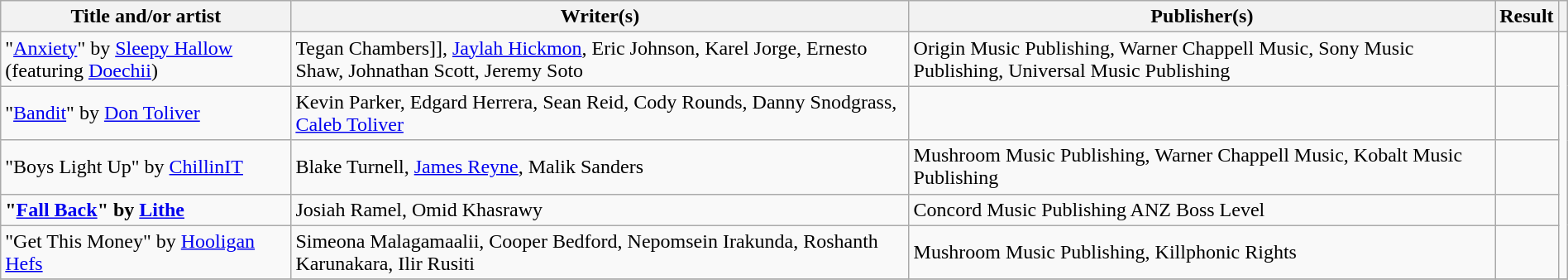<table class="wikitable" width=100%>
<tr>
<th scope="col">Title and/or artist</th>
<th scope="col">Writer(s)</th>
<th scope="col">Publisher(s)</th>
<th scope="col">Result</th>
<th scope="col"></th>
</tr>
<tr>
<td>"<a href='#'>Anxiety</a>" by <a href='#'>Sleepy Hallow</a> (featuring <a href='#'>Doechii</a>)</td>
<td>Tegan Chambers]], <a href='#'>Jaylah Hickmon</a>, Eric Johnson, Karel Jorge, Ernesto Shaw, Johnathan Scott, Jeremy Soto</td>
<td>Origin Music Publishing, Warner Chappell Music, Sony Music Publishing, Universal Music Publishing</td>
<td></td>
<td rowspan="5"></td>
</tr>
<tr>
<td>"<a href='#'>Bandit</a>" by <a href='#'>Don Toliver</a></td>
<td>Kevin Parker, Edgard Herrera, Sean Reid, Cody Rounds, Danny Snodgrass, <a href='#'>Caleb Toliver</a></td>
<td></td>
<td></td>
</tr>
<tr>
<td>"Boys Light Up" by <a href='#'>ChillinIT</a></td>
<td>Blake Turnell, <a href='#'>James Reyne</a>, Malik Sanders</td>
<td>Mushroom Music Publishing, Warner Chappell Music, Kobalt Music Publishing</td>
<td></td>
</tr>
<tr>
<td><strong>"<a href='#'>Fall Back</a>" by <a href='#'>Lithe</a></strong></td>
<td>Josiah Ramel, Omid Khasrawy</td>
<td>Concord Music Publishing ANZ  Boss Level</td>
<td></td>
</tr>
<tr>
<td>"Get This Money" by <a href='#'>Hooligan Hefs</a></td>
<td>Simeona Malagamaalii, Cooper Bedford, Nepomsein Irakunda,  Roshanth Karunakara, Ilir Rusiti</td>
<td>Mushroom Music Publishing, Killphonic Rights</td>
<td></td>
</tr>
<tr>
</tr>
</table>
